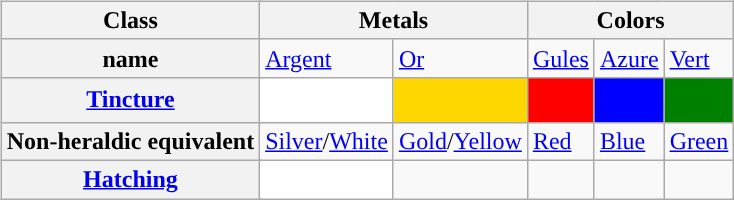<table style="align: left;">
<tr>
<th></th>
<th></th>
<th></th>
</tr>
<tr>
<th></th>
<td colspan=1></td>
<td colspan=1><br><table class="wikitable" style="align: center; margin-left:auto; margin-right:auto; background:#f9f9f9; border:1px solid #aaa; border-collapse:collapse; white-space: wrap; text-align:left;" cellspacing="0" cellpadding="2" border="1">
<tr>
<th colspan="2">Class</th>
<th colspan="2">Metals</th>
<th colspan="3">Colors</th>
</tr>
<tr>
<th colspan="2">name</th>
<td><a href='#'>Argent</a></td>
<td><a href='#'>Or</a></td>
<td><a href='#'>Gules</a></td>
<td><a href='#'>Azure</a></td>
<td><a href='#'>Vert</a></td>
</tr>
<tr style="height:30px">
<th colspan="2"><a href='#'>Tincture</a></th>
<td style="background:white"></td>
<td style="background:gold"></td>
<td style="background:red"></td>
<td style="background:blue"></td>
<td style="background:green"></td>
</tr>
<tr>
<th colspan="2">Non-heraldic equivalent</th>
<td><a href='#'>Silver</a>/<a href='#'>White</a></td>
<td><a href='#'>Gold</a>/<a href='#'>Yellow</a></td>
<td><a href='#'>Red</a></td>
<td><a href='#'>Blue</a></td>
<td><a href='#'>Green</a></td>
</tr>
<tr>
<th colspan="2"><a href='#'>Hatching</a></th>
<td style="background:white"></td>
<td></td>
<td></td>
<td></td>
<td></td>
</tr>
</table>
</td>
</tr>
</table>
